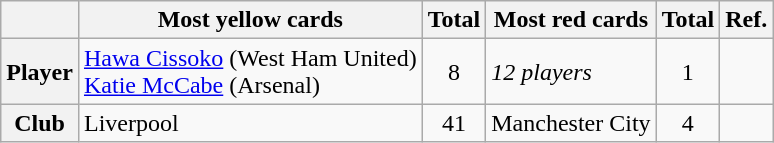<table class="wikitable" style="text-align:center"|->
<tr>
<th></th>
<th>Most yellow cards</th>
<th>Total</th>
<th>Most red cards</th>
<th>Total</th>
<th>Ref.</th>
</tr>
<tr>
<th>Player</th>
<td align="left"> <a href='#'>Hawa Cissoko</a> (West Ham United)<br> <a href='#'>Katie McCabe</a> (Arsenal)</td>
<td>8</td>
<td align="left"><em>12 players</em></td>
<td>1</td>
<td></td>
</tr>
<tr>
<th>Club</th>
<td align="left">Liverpool</td>
<td>41</td>
<td align="left">Manchester City</td>
<td>4</td>
<td></td>
</tr>
</table>
